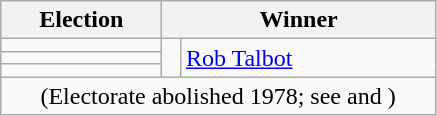<table class=wikitable>
<tr>
<th width=100>Election</th>
<th width=175 colspan=2>Winner</th>
</tr>
<tr>
<td></td>
<td rowspan=3 width=5 bgcolor=></td>
<td rowspan=3><a href='#'>Rob Talbot</a></td>
</tr>
<tr>
<td></td>
</tr>
<tr>
<td></td>
</tr>
<tr>
<td colspan=3 align=center><span>(Electorate abolished 1978; see  and )</span></td>
</tr>
</table>
